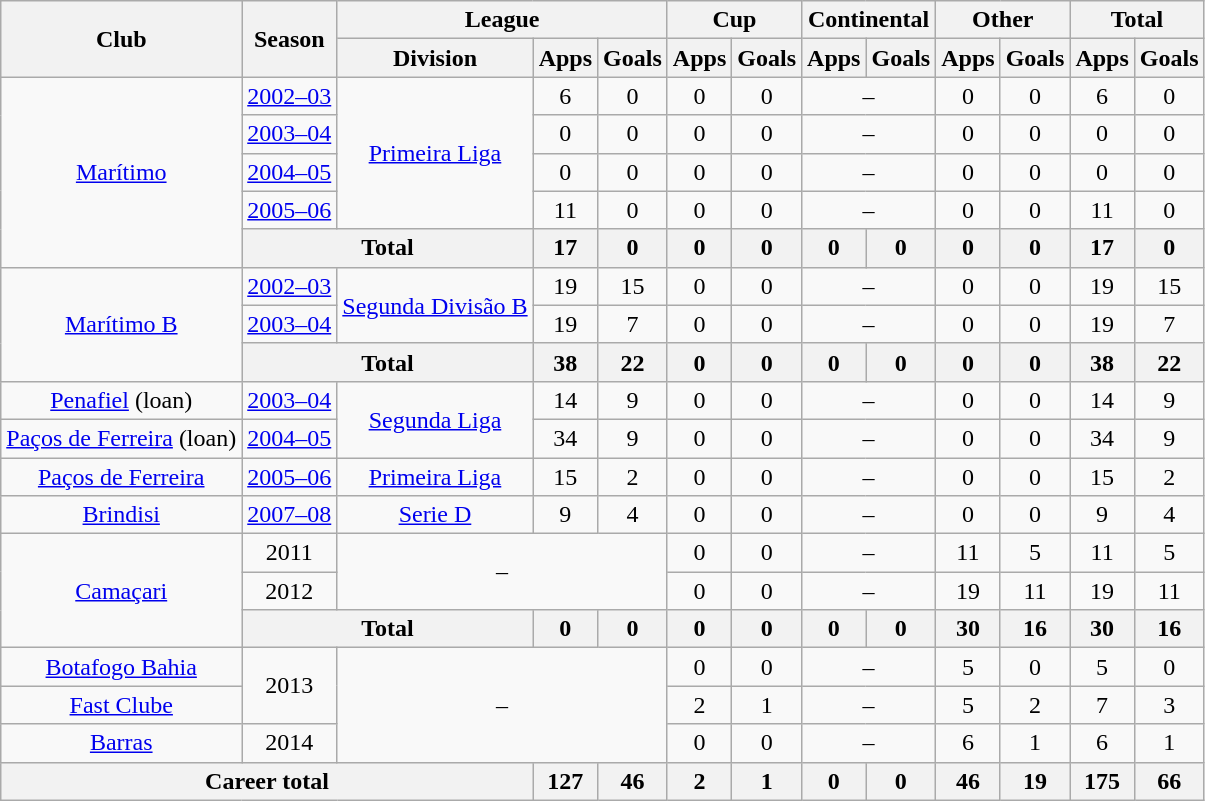<table class="wikitable" style="text-align: center">
<tr>
<th rowspan="2">Club</th>
<th rowspan="2">Season</th>
<th colspan="3">League</th>
<th colspan="2">Cup</th>
<th colspan="2">Continental</th>
<th colspan="2">Other</th>
<th colspan="2">Total</th>
</tr>
<tr>
<th>Division</th>
<th>Apps</th>
<th>Goals</th>
<th>Apps</th>
<th>Goals</th>
<th>Apps</th>
<th>Goals</th>
<th>Apps</th>
<th>Goals</th>
<th>Apps</th>
<th>Goals</th>
</tr>
<tr>
<td rowspan="5"><a href='#'>Marítimo</a></td>
<td><a href='#'>2002–03</a></td>
<td rowspan="4"><a href='#'>Primeira Liga</a></td>
<td>6</td>
<td>0</td>
<td>0</td>
<td>0</td>
<td colspan="2">–</td>
<td>0</td>
<td>0</td>
<td>6</td>
<td>0</td>
</tr>
<tr>
<td><a href='#'>2003–04</a></td>
<td>0</td>
<td>0</td>
<td>0</td>
<td>0</td>
<td colspan="2">–</td>
<td>0</td>
<td>0</td>
<td>0</td>
<td>0</td>
</tr>
<tr>
<td><a href='#'>2004–05</a></td>
<td>0</td>
<td>0</td>
<td>0</td>
<td>0</td>
<td colspan="2">–</td>
<td>0</td>
<td>0</td>
<td>0</td>
<td>0</td>
</tr>
<tr>
<td><a href='#'>2005–06</a></td>
<td>11</td>
<td>0</td>
<td>0</td>
<td>0</td>
<td colspan="2">–</td>
<td>0</td>
<td>0</td>
<td>11</td>
<td>0</td>
</tr>
<tr>
<th colspan="2"><strong>Total</strong></th>
<th>17</th>
<th>0</th>
<th>0</th>
<th>0</th>
<th>0</th>
<th>0</th>
<th>0</th>
<th>0</th>
<th>17</th>
<th>0</th>
</tr>
<tr>
<td rowspan="3"><a href='#'>Marítimo B</a></td>
<td><a href='#'>2002–03</a></td>
<td rowspan="2"><a href='#'>Segunda Divisão B</a></td>
<td>19</td>
<td>15</td>
<td>0</td>
<td>0</td>
<td colspan="2">–</td>
<td>0</td>
<td>0</td>
<td>19</td>
<td>15</td>
</tr>
<tr>
<td><a href='#'>2003–04</a></td>
<td>19</td>
<td>7</td>
<td>0</td>
<td>0</td>
<td colspan="2">–</td>
<td>0</td>
<td>0</td>
<td>19</td>
<td>7</td>
</tr>
<tr>
<th colspan="2"><strong>Total</strong></th>
<th>38</th>
<th>22</th>
<th>0</th>
<th>0</th>
<th>0</th>
<th>0</th>
<th>0</th>
<th>0</th>
<th>38</th>
<th>22</th>
</tr>
<tr>
<td><a href='#'>Penafiel</a> (loan)</td>
<td><a href='#'>2003–04</a></td>
<td rowspan="2"><a href='#'>Segunda Liga</a></td>
<td>14</td>
<td>9</td>
<td>0</td>
<td>0</td>
<td colspan="2">–</td>
<td>0</td>
<td>0</td>
<td>14</td>
<td>9</td>
</tr>
<tr>
<td><a href='#'>Paços de Ferreira</a> (loan)</td>
<td><a href='#'>2004–05</a></td>
<td>34</td>
<td>9</td>
<td>0</td>
<td>0</td>
<td colspan="2">–</td>
<td>0</td>
<td>0</td>
<td>34</td>
<td>9</td>
</tr>
<tr>
<td><a href='#'>Paços de Ferreira</a></td>
<td><a href='#'>2005–06</a></td>
<td><a href='#'>Primeira Liga</a></td>
<td>15</td>
<td>2</td>
<td>0</td>
<td>0</td>
<td colspan="2">–</td>
<td>0</td>
<td>0</td>
<td>15</td>
<td>2</td>
</tr>
<tr>
<td><a href='#'>Brindisi</a></td>
<td><a href='#'>2007–08</a></td>
<td><a href='#'>Serie D</a></td>
<td>9</td>
<td>4</td>
<td>0</td>
<td>0</td>
<td colspan="2">–</td>
<td>0</td>
<td>0</td>
<td>9</td>
<td>4</td>
</tr>
<tr>
<td rowspan="3"><a href='#'>Camaçari</a></td>
<td>2011</td>
<td colspan="3" rowspan="2">–</td>
<td>0</td>
<td>0</td>
<td colspan="2">–</td>
<td>11</td>
<td>5</td>
<td>11</td>
<td>5</td>
</tr>
<tr>
<td>2012</td>
<td>0</td>
<td>0</td>
<td colspan="2">–</td>
<td>19</td>
<td>11</td>
<td>19</td>
<td>11</td>
</tr>
<tr>
<th colspan="2"><strong>Total</strong></th>
<th>0</th>
<th>0</th>
<th>0</th>
<th>0</th>
<th>0</th>
<th>0</th>
<th>30</th>
<th>16</th>
<th>30</th>
<th>16</th>
</tr>
<tr>
<td><a href='#'>Botafogo Bahia</a></td>
<td rowspan="2">2013</td>
<td colspan="3" rowspan="3">–</td>
<td>0</td>
<td>0</td>
<td colspan="2">–</td>
<td>5</td>
<td>0</td>
<td>5</td>
<td>0</td>
</tr>
<tr>
<td><a href='#'>Fast Clube</a></td>
<td>2</td>
<td>1</td>
<td colspan="2">–</td>
<td>5</td>
<td>2</td>
<td>7</td>
<td>3</td>
</tr>
<tr>
<td><a href='#'>Barras</a></td>
<td>2014</td>
<td>0</td>
<td>0</td>
<td colspan="2">–</td>
<td>6</td>
<td>1</td>
<td>6</td>
<td>1</td>
</tr>
<tr>
<th colspan="3"><strong>Career total</strong></th>
<th>127</th>
<th>46</th>
<th>2</th>
<th>1</th>
<th>0</th>
<th>0</th>
<th>46</th>
<th>19</th>
<th>175</th>
<th>66</th>
</tr>
</table>
